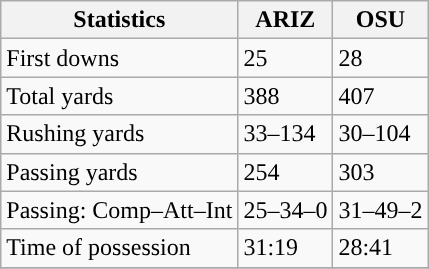<table class="wikitable" style="float: left;">
<tr>
<th>Statistics</th>
<th>ARIZ</th>
<th>OSU</th>
</tr>
<tr>
<td>First downs</td>
<td>25</td>
<td>28</td>
</tr>
<tr>
<td>Total yards</td>
<td>388</td>
<td>407</td>
</tr>
<tr>
<td>Rushing yards</td>
<td>33–134</td>
<td>30–104</td>
</tr>
<tr>
<td>Passing yards</td>
<td>254</td>
<td>303</td>
</tr>
<tr>
<td>Passing: Comp–Att–Int</td>
<td>25–34–0</td>
<td>31–49–2</td>
</tr>
<tr>
<td>Time of possession</td>
<td>31:19</td>
<td>28:41</td>
</tr>
<tr>
</tr>
</table>
